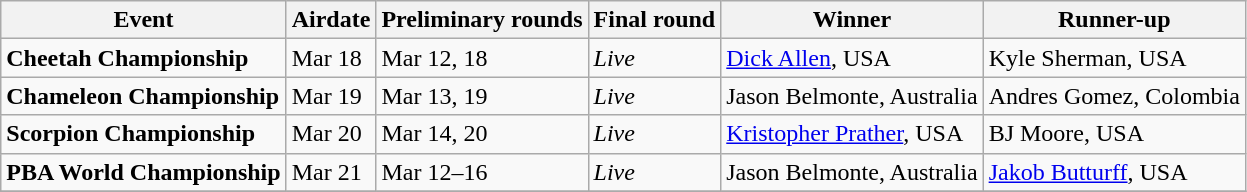<table class="wikitable">
<tr>
<th>Event</th>
<th>Airdate</th>
<th>Preliminary rounds</th>
<th>Final round</th>
<th>Winner</th>
<th>Runner-up</th>
</tr>
<tr>
<td><strong>Cheetah Championship</strong></td>
<td>Mar 18</td>
<td>Mar 12, 18</td>
<td><em>Live</em></td>
<td><a href='#'>Dick Allen</a>, USA</td>
<td>Kyle Sherman, USA</td>
</tr>
<tr>
<td><strong>Chameleon Championship</strong></td>
<td>Mar 19</td>
<td>Mar 13, 19</td>
<td><em>Live</em></td>
<td>Jason Belmonte, Australia</td>
<td>Andres Gomez, Colombia</td>
</tr>
<tr>
<td><strong>Scorpion Championship</strong></td>
<td>Mar 20</td>
<td>Mar 14, 20</td>
<td><em>Live</em></td>
<td><a href='#'>Kristopher Prather</a>, USA</td>
<td>BJ Moore, USA</td>
</tr>
<tr>
<td><strong>PBA World Championship</strong></td>
<td>Mar 21</td>
<td>Mar 12–16</td>
<td><em>Live</em></td>
<td>Jason Belmonte, Australia</td>
<td><a href='#'>Jakob Butturff</a>, USA</td>
</tr>
<tr>
</tr>
</table>
